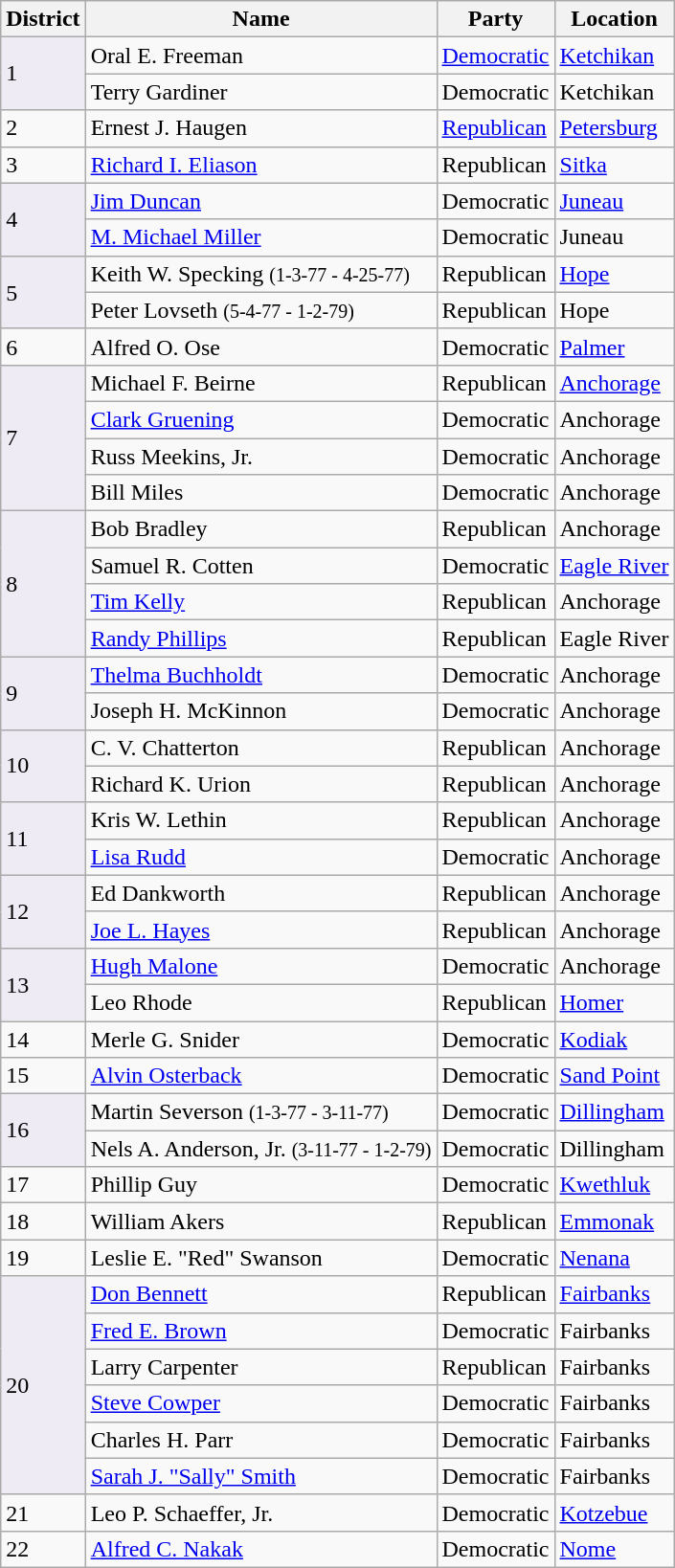<table class="wikitable">
<tr>
<th>District</th>
<th>Name</th>
<th>Party</th>
<th>Location</th>
</tr>
<tr>
<td rowspan="2" bgcolor="#EEEBF4">1</td>
<td>Oral E. Freeman</td>
<td><a href='#'>Democratic</a></td>
<td><a href='#'>Ketchikan</a></td>
</tr>
<tr>
<td>Terry Gardiner</td>
<td>Democratic</td>
<td>Ketchikan</td>
</tr>
<tr>
<td>2</td>
<td>Ernest J. Haugen</td>
<td><a href='#'>Republican</a></td>
<td><a href='#'>Petersburg</a></td>
</tr>
<tr>
<td>3</td>
<td><a href='#'>Richard I. Eliason</a></td>
<td>Republican</td>
<td><a href='#'>Sitka</a></td>
</tr>
<tr>
<td rowspan="2" bgcolor="#EEEBF4">4</td>
<td><a href='#'>Jim Duncan</a></td>
<td>Democratic</td>
<td><a href='#'>Juneau</a></td>
</tr>
<tr>
<td><a href='#'>M. Michael Miller</a></td>
<td>Democratic</td>
<td>Juneau</td>
</tr>
<tr>
<td rowspan="2" bgcolor="#EEEBF4">5</td>
<td>Keith W. Specking <small>(1-3-77 - 4-25-77)</small></td>
<td>Republican</td>
<td><a href='#'>Hope</a></td>
</tr>
<tr>
<td>Peter Lovseth <small>(5-4-77 - 1-2-79)</small></td>
<td>Republican</td>
<td>Hope</td>
</tr>
<tr>
<td>6</td>
<td>Alfred O. Ose</td>
<td>Democratic</td>
<td><a href='#'>Palmer</a></td>
</tr>
<tr>
<td rowspan="4" bgcolor="#EEEBF4">7</td>
<td>Michael F. Beirne</td>
<td>Republican</td>
<td><a href='#'>Anchorage</a></td>
</tr>
<tr>
<td><a href='#'>Clark Gruening</a></td>
<td>Democratic</td>
<td>Anchorage</td>
</tr>
<tr>
<td>Russ Meekins, Jr.</td>
<td>Democratic</td>
<td>Anchorage</td>
</tr>
<tr>
<td>Bill Miles</td>
<td>Democratic</td>
<td>Anchorage</td>
</tr>
<tr>
<td rowspan="4" bgcolor="#EEEBF4">8</td>
<td>Bob Bradley</td>
<td>Republican</td>
<td>Anchorage</td>
</tr>
<tr>
<td>Samuel R. Cotten</td>
<td>Democratic</td>
<td><a href='#'>Eagle River</a></td>
</tr>
<tr>
<td><a href='#'>Tim Kelly</a></td>
<td>Republican</td>
<td>Anchorage</td>
</tr>
<tr>
<td><a href='#'>Randy Phillips</a></td>
<td>Republican</td>
<td>Eagle River</td>
</tr>
<tr>
<td rowspan="2" bgcolor="#EEEBF4">9</td>
<td><a href='#'>Thelma Buchholdt</a></td>
<td>Democratic</td>
<td>Anchorage</td>
</tr>
<tr>
<td>Joseph H. McKinnon</td>
<td>Democratic</td>
<td>Anchorage</td>
</tr>
<tr>
<td rowspan="2" bgcolor="#EEEBF4">10</td>
<td>C. V. Chatterton</td>
<td>Republican</td>
<td>Anchorage</td>
</tr>
<tr>
<td>Richard K. Urion</td>
<td>Republican</td>
<td>Anchorage</td>
</tr>
<tr>
<td rowspan="2" bgcolor="#EEEBF4">11</td>
<td>Kris W. Lethin</td>
<td>Republican</td>
<td>Anchorage</td>
</tr>
<tr>
<td><a href='#'>Lisa Rudd</a></td>
<td>Democratic</td>
<td>Anchorage</td>
</tr>
<tr>
<td rowspan="2" bgcolor="#EEEBF4">12</td>
<td>Ed Dankworth</td>
<td>Republican</td>
<td>Anchorage</td>
</tr>
<tr>
<td><a href='#'>Joe L. Hayes</a></td>
<td>Republican</td>
<td>Anchorage</td>
</tr>
<tr>
<td rowspan="2" bgcolor="#EEEBF4">13</td>
<td><a href='#'>Hugh Malone</a></td>
<td>Democratic</td>
<td>Anchorage</td>
</tr>
<tr>
<td>Leo Rhode</td>
<td>Republican</td>
<td><a href='#'>Homer</a></td>
</tr>
<tr>
<td>14</td>
<td>Merle G. Snider</td>
<td>Democratic</td>
<td><a href='#'>Kodiak</a></td>
</tr>
<tr>
<td>15</td>
<td><a href='#'>Alvin Osterback</a></td>
<td>Democratic</td>
<td><a href='#'>Sand Point</a></td>
</tr>
<tr>
<td rowspan="2" bgcolor="#EEEBF4">16</td>
<td>Martin Severson <small>(1-3-77 - 3-11-77)</small></td>
<td>Democratic</td>
<td><a href='#'>Dillingham</a></td>
</tr>
<tr>
<td>Nels A. Anderson, Jr. <small>(3-11-77 - 1-2-79)</small></td>
<td>Democratic</td>
<td>Dillingham</td>
</tr>
<tr>
<td>17</td>
<td>Phillip Guy</td>
<td>Democratic</td>
<td><a href='#'>Kwethluk</a></td>
</tr>
<tr>
<td>18</td>
<td>William Akers</td>
<td>Republican</td>
<td><a href='#'>Emmonak</a></td>
</tr>
<tr>
<td>19</td>
<td>Leslie E. "Red" Swanson</td>
<td>Democratic</td>
<td><a href='#'>Nenana</a></td>
</tr>
<tr>
<td rowspan="6" bgcolor="#EEEBF4">20</td>
<td><a href='#'>Don Bennett</a></td>
<td>Republican</td>
<td><a href='#'>Fairbanks</a></td>
</tr>
<tr>
<td><a href='#'>Fred E. Brown</a></td>
<td>Democratic</td>
<td>Fairbanks</td>
</tr>
<tr>
<td>Larry Carpenter</td>
<td>Republican</td>
<td>Fairbanks</td>
</tr>
<tr>
<td><a href='#'>Steve Cowper</a></td>
<td>Democratic</td>
<td>Fairbanks</td>
</tr>
<tr>
<td>Charles H. Parr</td>
<td>Democratic</td>
<td>Fairbanks</td>
</tr>
<tr>
<td><a href='#'>Sarah J. "Sally" Smith</a></td>
<td>Democratic</td>
<td>Fairbanks</td>
</tr>
<tr>
<td>21</td>
<td>Leo P. Schaeffer, Jr.</td>
<td>Democratic</td>
<td><a href='#'>Kotzebue</a></td>
</tr>
<tr>
<td>22</td>
<td><a href='#'>Alfred C. Nakak</a></td>
<td>Democratic</td>
<td><a href='#'>Nome</a></td>
</tr>
</table>
